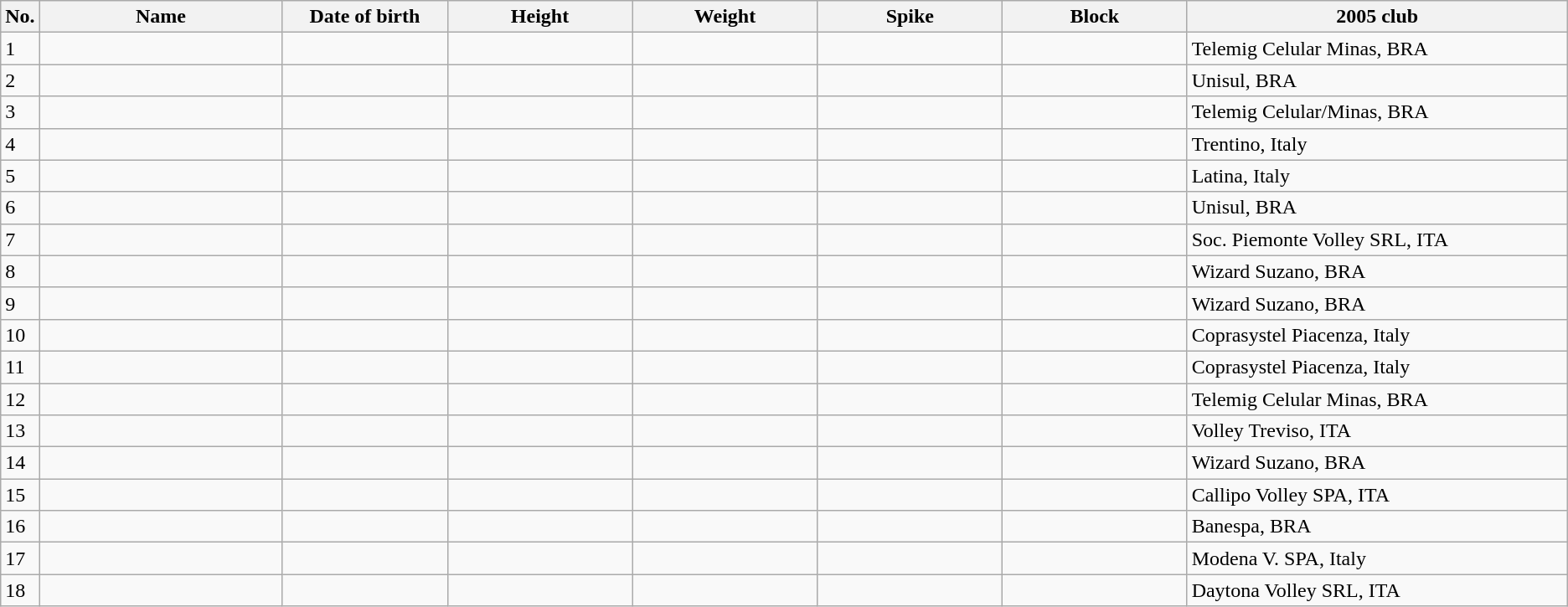<table class="wikitable sortable" style=font-size:100%; text-align:center;>
<tr>
<th>No.</th>
<th style=width:12em>Name</th>
<th style=width:8em>Date of birth</th>
<th style=width:9em>Height</th>
<th style=width:9em>Weight</th>
<th style=width:9em>Spike</th>
<th style=width:9em>Block</th>
<th style=width:19em>2005 club</th>
</tr>
<tr>
<td>1</td>
<td align=left></td>
<td align=right></td>
<td></td>
<td></td>
<td></td>
<td></td>
<td align=left>Telemig Celular Minas, BRA</td>
</tr>
<tr>
<td>2</td>
<td align=left></td>
<td align=right></td>
<td></td>
<td></td>
<td></td>
<td></td>
<td align=left>Unisul, BRA</td>
</tr>
<tr>
<td>3</td>
<td align=left></td>
<td align=right></td>
<td></td>
<td></td>
<td></td>
<td></td>
<td align=left>Telemig Celular/Minas, BRA</td>
</tr>
<tr>
<td>4</td>
<td align=left></td>
<td align=right></td>
<td></td>
<td></td>
<td></td>
<td></td>
<td align=left>Trentino, Italy</td>
</tr>
<tr>
<td>5</td>
<td align=left></td>
<td align=right></td>
<td></td>
<td></td>
<td></td>
<td></td>
<td align=left>Latina, Italy</td>
</tr>
<tr>
<td>6</td>
<td align=left></td>
<td align=right></td>
<td></td>
<td></td>
<td></td>
<td></td>
<td align=left>Unisul, BRA</td>
</tr>
<tr>
<td>7</td>
<td align=left></td>
<td align=right></td>
<td></td>
<td></td>
<td></td>
<td></td>
<td align=left>Soc. Piemonte Volley SRL, ITA</td>
</tr>
<tr>
<td>8</td>
<td align=left></td>
<td align=right></td>
<td></td>
<td></td>
<td></td>
<td></td>
<td align=left>Wizard Suzano, BRA</td>
</tr>
<tr>
<td>9</td>
<td align=left></td>
<td align=right></td>
<td></td>
<td></td>
<td></td>
<td></td>
<td align=left>Wizard Suzano, BRA</td>
</tr>
<tr>
<td>10</td>
<td align=left></td>
<td align=right></td>
<td></td>
<td></td>
<td></td>
<td></td>
<td align=left>Coprasystel Piacenza, Italy</td>
</tr>
<tr>
<td>11</td>
<td align=left></td>
<td align=right></td>
<td></td>
<td></td>
<td></td>
<td></td>
<td align=left>Coprasystel Piacenza, Italy</td>
</tr>
<tr>
<td>12</td>
<td align=left></td>
<td align=right></td>
<td></td>
<td></td>
<td></td>
<td></td>
<td align=left>Telemig Celular Minas, BRA</td>
</tr>
<tr>
<td>13</td>
<td align=left></td>
<td align=right></td>
<td></td>
<td></td>
<td></td>
<td></td>
<td align=left>Volley Treviso, ITA</td>
</tr>
<tr>
<td>14</td>
<td align=left></td>
<td align=right></td>
<td></td>
<td></td>
<td></td>
<td></td>
<td align=left>Wizard Suzano, BRA</td>
</tr>
<tr>
<td>15</td>
<td align=left></td>
<td align=right></td>
<td></td>
<td></td>
<td></td>
<td></td>
<td align=left>Callipo Volley SPA, ITA</td>
</tr>
<tr>
<td>16</td>
<td align=left></td>
<td align=right></td>
<td></td>
<td></td>
<td></td>
<td></td>
<td align=left>Banespa, BRA</td>
</tr>
<tr>
<td>17</td>
<td align=left></td>
<td align=right></td>
<td></td>
<td></td>
<td></td>
<td></td>
<td align=left>Modena V. SPA, Italy</td>
</tr>
<tr>
<td>18</td>
<td align=left></td>
<td align=right></td>
<td></td>
<td></td>
<td></td>
<td></td>
<td align=left>Daytona Volley SRL, ITA</td>
</tr>
</table>
